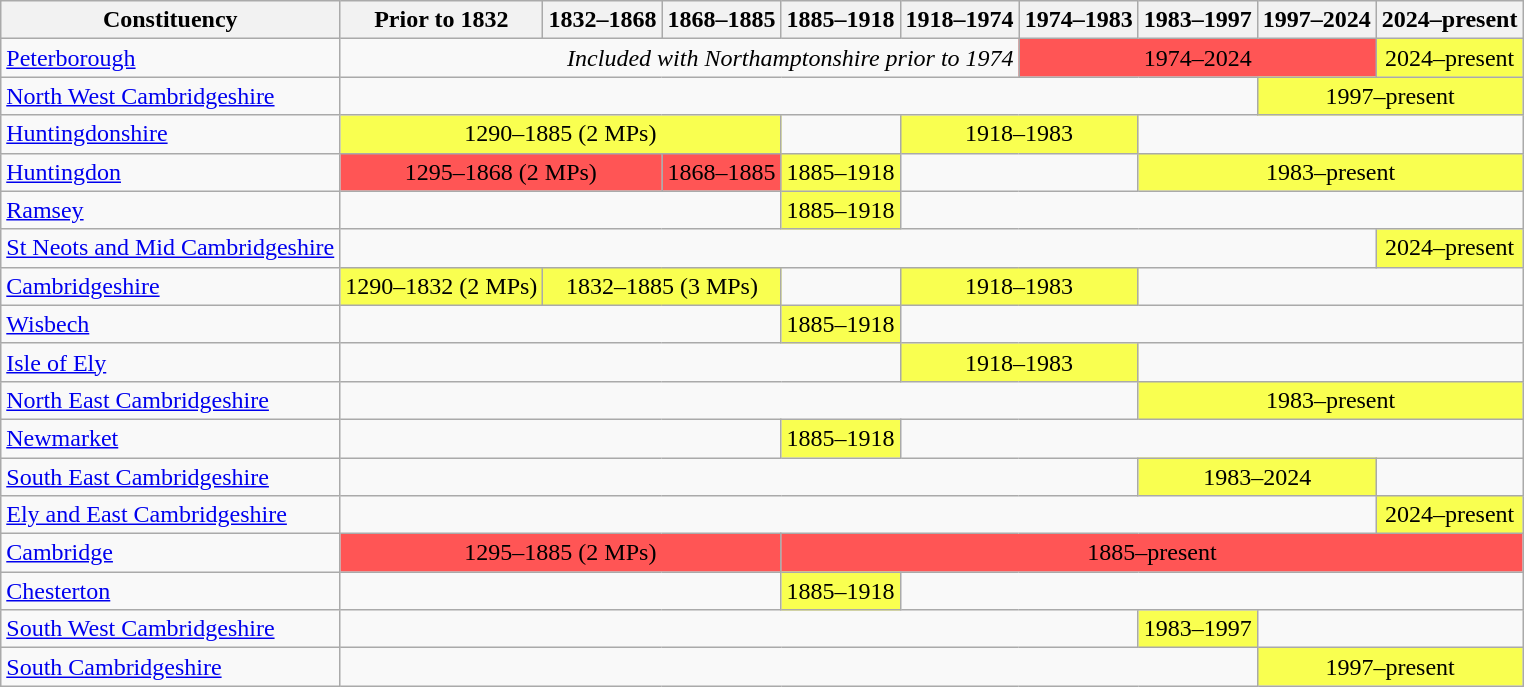<table class="wikitable">
<tr>
<th>Constituency</th>
<th>Prior to 1832</th>
<th>1832–1868</th>
<th>1868–1885</th>
<th>1885–1918</th>
<th>1918–1974</th>
<th>1974–1983</th>
<th>1983–1997</th>
<th>1997–2024</th>
<th>2024–present</th>
</tr>
<tr>
<td><a href='#'>Peterborough</a></td>
<td align="right" colspan="5"><em>Included with Northamptonshire prior to 1974</em></td>
<td align="center" bgcolor="#ff5555" colspan="3">1974–2024</td>
<td align="center" bgcolor="#f9ff50">2024–present</td>
</tr>
<tr>
<td><a href='#'>North West Cambridgeshire</a></td>
<td colspan="7"></td>
<td colspan="2" align="center" bgcolor="#f9ff50">1997–present</td>
</tr>
<tr>
<td><a href='#'>Huntingdonshire</a></td>
<td align="center" bgcolor="#f9ff50" colspan="3">1290–1885 (2 MPs)</td>
<td></td>
<td align="center" bgcolor="#f9ff50" colspan="2">1918–1983</td>
<td colspan="3"></td>
</tr>
<tr>
<td><a href='#'>Huntingdon</a></td>
<td align="center" bgcolor="#ff5555" colspan="2">1295–1868 (2 MPs)</td>
<td align="center" bgcolor="#ff5555">1868–1885</td>
<td align="center" bgcolor="#f9ff50">1885–1918</td>
<td colspan="2"></td>
<td colspan="3" align="center" bgcolor="#f9ff50">1983–present</td>
</tr>
<tr>
<td><a href='#'>Ramsey</a></td>
<td colspan="3"></td>
<td align="center" bgcolor="#f9ff50">1885–1918</td>
<td colspan="5"></td>
</tr>
<tr>
<td><a href='#'>St Neots and Mid Cambridgeshire</a></td>
<td colspan="8"></td>
<td align="center" bgcolor="#f9ff50">2024–present</td>
</tr>
<tr>
<td><a href='#'>Cambridgeshire</a></td>
<td align="center" bgcolor="#f9ff50">1290–1832 (2 MPs)</td>
<td colspan="2" align="center" bgcolor="#f9ff50">1832–1885 (3 MPs)</td>
<td></td>
<td colspan="2" align="center" bgcolor="#f9ff50">1918–1983</td>
<td colspan="3"></td>
</tr>
<tr>
<td><a href='#'>Wisbech</a></td>
<td colspan="3"></td>
<td align="center" bgcolor="#f9ff50">1885–1918</td>
<td colspan="5"></td>
</tr>
<tr>
<td><a href='#'>Isle of Ely</a></td>
<td colspan="4"></td>
<td colspan="2" align="center" bgcolor="#f9ff50">1918–1983</td>
<td colspan="3"></td>
</tr>
<tr>
<td><a href='#'>North East Cambridgeshire</a></td>
<td colspan="6"></td>
<td colspan="3" align="center" bgcolor="#f9ff50">1983–present</td>
</tr>
<tr>
<td><a href='#'>Newmarket</a></td>
<td colspan="3"></td>
<td align="center" bgcolor="#f9ff50">1885–1918</td>
<td colspan="5"></td>
</tr>
<tr>
<td><a href='#'>South East Cambridgeshire</a></td>
<td colspan="6"></td>
<td colspan="2" align="center" bgcolor="#f9ff50">1983–2024</td>
<td></td>
</tr>
<tr>
<td><a href='#'>Ely and East Cambridgeshire</a></td>
<td colspan="8"></td>
<td align="center" bgcolor="#f9ff50">2024–present</td>
</tr>
<tr>
<td><a href='#'>Cambridge</a></td>
<td colspan="3" align="center" bgcolor="#ff5555">1295–1885 (2 MPs)</td>
<td colspan="6" align="center" bgcolor="#ff5555">1885–present</td>
</tr>
<tr>
<td><a href='#'>Chesterton</a></td>
<td colspan="3"></td>
<td align="center" bgcolor="#f9ff50">1885–1918</td>
<td colspan="5"></td>
</tr>
<tr>
<td><a href='#'>South West Cambridgeshire</a></td>
<td colspan="6"></td>
<td align="center" bgcolor="#f9ff50">1983–1997</td>
<td colspan="2"></td>
</tr>
<tr>
<td><a href='#'>South Cambridgeshire</a></td>
<td colspan="7"></td>
<td colspan="2" align="center" bgcolor="#f9ff50">1997–present</td>
</tr>
</table>
